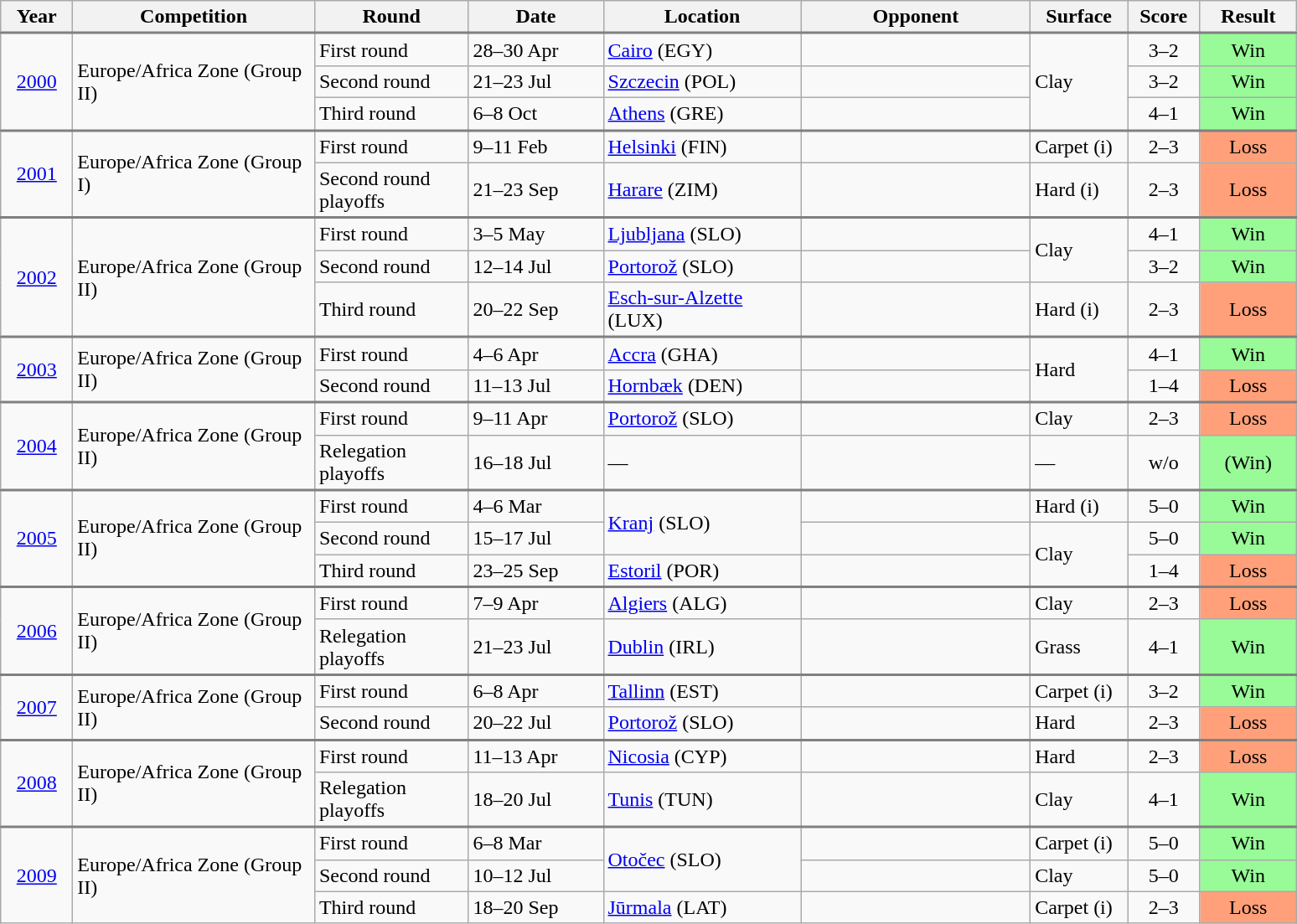<table class="wikitable collapsible collapsed">
<tr>
<th width="50">Year</th>
<th width="185">Competition</th>
<th width="115">Round</th>
<th width="100">Date</th>
<th width="150">Location</th>
<th width="175">Opponent</th>
<th width="70">Surface</th>
<th width="50">Score</th>
<th width="70">Result</th>
</tr>
<tr style="border-top:2px solid gray;">
<td align="center" rowspan="3"><a href='#'>2000</a></td>
<td rowspan="3">Europe/Africa Zone (Group II)</td>
<td>First round</td>
<td>28–30 Apr</td>
<td><a href='#'>Cairo</a> (EGY)</td>
<td></td>
<td rowspan="3">Clay</td>
<td align="center">3–2</td>
<td align="center" bgcolor="#98FB98">Win</td>
</tr>
<tr>
<td>Second round</td>
<td>21–23 Jul</td>
<td><a href='#'>Szczecin</a> (POL)</td>
<td></td>
<td align="center">3–2</td>
<td align="center" bgcolor="#98FB98">Win</td>
</tr>
<tr>
<td>Third round</td>
<td>6–8 Oct</td>
<td><a href='#'>Athens</a> (GRE)</td>
<td></td>
<td align="center">4–1</td>
<td align="center" bgcolor="#98FB98">Win</td>
</tr>
<tr style="border-top:2px solid gray;">
<td align="center" rowspan="2"><a href='#'>2001</a></td>
<td rowspan="2">Europe/Africa Zone (Group I)</td>
<td>First round</td>
<td>9–11 Feb</td>
<td><a href='#'>Helsinki</a> (FIN)</td>
<td></td>
<td>Carpet (i)</td>
<td align="center">2–3</td>
<td align="center" bgcolor="FFA07A">Loss</td>
</tr>
<tr>
<td>Second round playoffs</td>
<td>21–23 Sep</td>
<td><a href='#'>Harare</a> (ZIM)</td>
<td></td>
<td>Hard (i)</td>
<td align="center">2–3</td>
<td align="center" bgcolor="FFA07A">Loss</td>
</tr>
<tr style="border-top:2px solid gray;">
<td align="center" rowspan="3"><a href='#'>2002</a></td>
<td rowspan="3">Europe/Africa Zone (Group II)</td>
<td>First round</td>
<td>3–5 May</td>
<td><a href='#'>Ljubljana</a> (SLO)</td>
<td></td>
<td rowspan="2">Clay</td>
<td align="center">4–1</td>
<td align="center" bgcolor="#98FB98">Win</td>
</tr>
<tr>
<td>Second round</td>
<td>12–14 Jul</td>
<td><a href='#'>Portorož</a> (SLO)</td>
<td></td>
<td align="center">3–2</td>
<td align="center" bgcolor="#98FB98">Win</td>
</tr>
<tr>
<td>Third round</td>
<td>20–22 Sep</td>
<td><a href='#'>Esch-sur-Alzette</a> (LUX)</td>
<td></td>
<td>Hard (i)</td>
<td align="center">2–3</td>
<td align="center" bgcolor="FFA07A">Loss</td>
</tr>
<tr style="border-top:2px solid gray;">
<td align="center" rowspan="2"><a href='#'>2003</a></td>
<td rowspan="2">Europe/Africa Zone (Group II)</td>
<td>First round</td>
<td>4–6 Apr</td>
<td><a href='#'>Accra</a> (GHA)</td>
<td></td>
<td rowspan="2">Hard</td>
<td align="center">4–1</td>
<td align="center" bgcolor="#98FB98">Win</td>
</tr>
<tr>
<td>Second round</td>
<td>11–13 Jul</td>
<td><a href='#'>Hornbæk</a> (DEN)</td>
<td></td>
<td align="center">1–4</td>
<td align="center" bgcolor="FFA07A">Loss</td>
</tr>
<tr style="border-top:2px solid gray;">
<td align="center" rowspan="2"><a href='#'>2004</a></td>
<td rowspan="2">Europe/Africa Zone (Group II)</td>
<td>First round</td>
<td>9–11 Apr</td>
<td><a href='#'>Portorož</a> (SLO)</td>
<td></td>
<td>Clay</td>
<td align="center">2–3</td>
<td align="center" bgcolor="FFA07A">Loss</td>
</tr>
<tr>
<td>Relegation playoffs</td>
<td>16–18 Jul</td>
<td>—</td>
<td></td>
<td>—</td>
<td align="center">w/o</td>
<td align="center" bgcolor="#98FB98">(Win)</td>
</tr>
<tr style="border-top:2px solid gray;">
<td align="center" rowspan="3"><a href='#'>2005</a></td>
<td rowspan="3">Europe/Africa Zone (Group II)</td>
<td>First round</td>
<td>4–6 Mar</td>
<td rowspan="2"><a href='#'>Kranj</a> (SLO)</td>
<td></td>
<td>Hard (i)</td>
<td align="center">5–0</td>
<td align="center" bgcolor="#98FB98">Win</td>
</tr>
<tr>
<td>Second round</td>
<td>15–17 Jul</td>
<td></td>
<td rowspan="2">Clay</td>
<td align="center">5–0</td>
<td align="center" bgcolor="#98FB98">Win</td>
</tr>
<tr>
<td>Third round</td>
<td>23–25 Sep</td>
<td><a href='#'>Estoril</a> (POR)</td>
<td></td>
<td align="center">1–4</td>
<td align="center" bgcolor="FFA07A">Loss</td>
</tr>
<tr style="border-top:2px solid gray;">
<td align="center" rowspan="2"><a href='#'>2006</a></td>
<td rowspan="2">Europe/Africa Zone (Group II)</td>
<td>First round</td>
<td>7–9 Apr</td>
<td><a href='#'>Algiers</a> (ALG)</td>
<td></td>
<td>Clay</td>
<td align="center">2–3</td>
<td align="center" bgcolor="FFA07A">Loss</td>
</tr>
<tr>
<td>Relegation playoffs</td>
<td>21–23 Jul</td>
<td><a href='#'>Dublin</a> (IRL)</td>
<td></td>
<td>Grass</td>
<td align="center">4–1</td>
<td align="center" bgcolor="#98FB98">Win</td>
</tr>
<tr style="border-top:2px solid gray;">
<td align="center" rowspan="2"><a href='#'>2007</a></td>
<td rowspan="2">Europe/Africa Zone (Group II)</td>
<td>First round</td>
<td>6–8 Apr</td>
<td><a href='#'>Tallinn</a> (EST)</td>
<td></td>
<td>Carpet (i)</td>
<td align="center">3–2</td>
<td align="center" bgcolor="#98FB98">Win</td>
</tr>
<tr>
<td>Second round</td>
<td>20–22 Jul</td>
<td><a href='#'>Portorož</a> (SLO)</td>
<td></td>
<td>Hard</td>
<td align="center">2–3</td>
<td align="center" bgcolor="FFA07A">Loss</td>
</tr>
<tr style="border-top:2px solid gray;">
<td align="center" rowspan="2"><a href='#'>2008</a></td>
<td rowspan="2">Europe/Africa Zone (Group II)</td>
<td>First round</td>
<td>11–13 Apr</td>
<td><a href='#'>Nicosia</a> (CYP)</td>
<td></td>
<td>Hard</td>
<td align="center">2–3</td>
<td align="center" bgcolor="FFA07A">Loss</td>
</tr>
<tr>
<td>Relegation playoffs</td>
<td>18–20 Jul</td>
<td><a href='#'>Tunis</a> (TUN)</td>
<td></td>
<td>Clay</td>
<td align="center">4–1</td>
<td align="center" bgcolor="#98FB98">Win</td>
</tr>
<tr style="border-top:2px solid gray;">
<td align="center" rowspan="3"><a href='#'>2009</a></td>
<td rowspan="3">Europe/Africa Zone (Group II)</td>
<td>First round</td>
<td>6–8 Mar</td>
<td rowspan="2"><a href='#'>Otočec</a> (SLO)</td>
<td></td>
<td>Carpet (i)</td>
<td align="center">5–0</td>
<td align="center" bgcolor="#98FB98">Win</td>
</tr>
<tr>
<td>Second round</td>
<td>10–12 Jul</td>
<td></td>
<td>Clay</td>
<td align="center">5–0</td>
<td align="center" bgcolor="#98FB98">Win</td>
</tr>
<tr>
<td>Third round</td>
<td>18–20 Sep</td>
<td><a href='#'>Jūrmala</a> (LAT)</td>
<td></td>
<td>Carpet (i)</td>
<td align="center">2–3</td>
<td align="center" bgcolor="FFA07A">Loss</td>
</tr>
</table>
